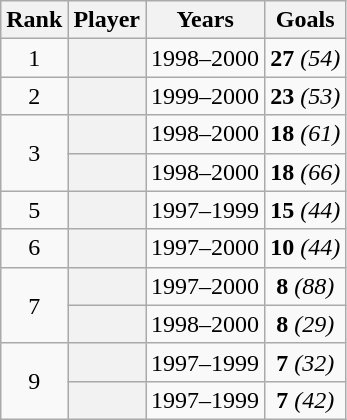<table class="sortable wikitable plainrowheaders" style="text-align: center;">
<tr>
<th scope="col">Rank</th>
<th scope="col">Player</th>
<th scope="col">Years</th>
<th scope="col">Goals</th>
</tr>
<tr>
<td>1</td>
<th scope="row"> </th>
<td>1998–2000</td>
<td><strong>27</strong> <em>(54)</em></td>
</tr>
<tr>
<td>2</td>
<th scope="row"> </th>
<td>1999–2000</td>
<td><strong>23</strong> <em>(53)</em></td>
</tr>
<tr>
<td rowspan="2">3</td>
<th scope="row"> </th>
<td>1998–2000</td>
<td><strong>18</strong> <em>(61)</em></td>
</tr>
<tr>
<th scope="row"> </th>
<td>1998–2000</td>
<td><strong>18</strong> <em>(66)</em></td>
</tr>
<tr>
<td>5</td>
<th scope="row"> </th>
<td>1997–1999</td>
<td><strong>15</strong> <em>(44)</em></td>
</tr>
<tr>
<td>6</td>
<th scope="row"> </th>
<td>1997–2000</td>
<td><strong>10</strong> <em>(44)</em></td>
</tr>
<tr>
<td rowspan="2">7</td>
<th scope="row"> </th>
<td>1997–2000</td>
<td><strong>8</strong> <em>(88)</em></td>
</tr>
<tr>
<th scope="row"> </th>
<td>1998–2000</td>
<td><strong>8</strong> <em>(29)</em></td>
</tr>
<tr>
<td rowspan="2">9</td>
<th scope="row"> </th>
<td>1997–1999</td>
<td><strong>7</strong> <em>(32)</em></td>
</tr>
<tr>
<th scope="row"> </th>
<td>1997–1999</td>
<td><strong>7</strong> <em>(42)</em></td>
</tr>
</table>
